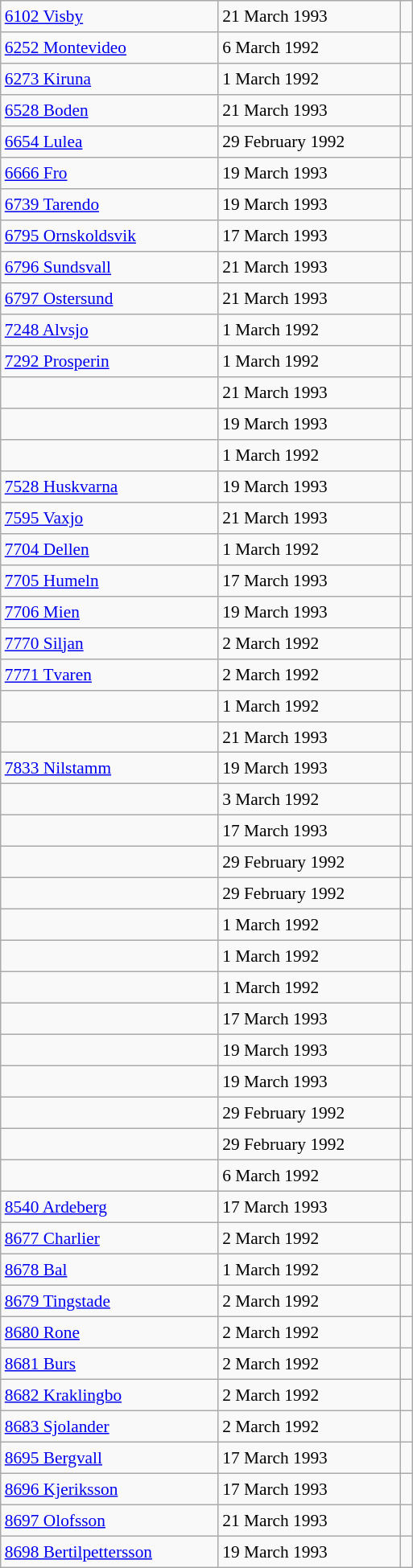<table class="wikitable" style="font-size: 89%; float: left; width: 24em; margin-right: 1em;height: 1300px;">
<tr>
<td><a href='#'>6102 Visby</a></td>
<td>21 March 1993</td>
<td></td>
</tr>
<tr>
<td><a href='#'>6252 Montevideo</a></td>
<td>6 March 1992</td>
<td></td>
</tr>
<tr>
<td><a href='#'>6273 Kiruna</a></td>
<td>1 March 1992</td>
<td></td>
</tr>
<tr>
<td><a href='#'>6528 Boden</a></td>
<td>21 March 1993</td>
<td></td>
</tr>
<tr>
<td><a href='#'>6654 Lulea</a></td>
<td>29 February 1992</td>
<td></td>
</tr>
<tr>
<td><a href='#'>6666 Fro</a></td>
<td>19 March 1993</td>
<td></td>
</tr>
<tr>
<td><a href='#'>6739 Tarendo</a></td>
<td>19 March 1993</td>
<td></td>
</tr>
<tr>
<td><a href='#'>6795 Ornskoldsvik</a></td>
<td>17 March 1993</td>
<td></td>
</tr>
<tr>
<td><a href='#'>6796 Sundsvall</a></td>
<td>21 March 1993</td>
<td></td>
</tr>
<tr>
<td><a href='#'>6797 Ostersund</a></td>
<td>21 March 1993</td>
<td></td>
</tr>
<tr>
<td><a href='#'>7248 Alvsjo</a></td>
<td>1 March 1992</td>
<td></td>
</tr>
<tr>
<td><a href='#'>7292 Prosperin</a></td>
<td>1 March 1992</td>
<td></td>
</tr>
<tr>
<td></td>
<td>21 March 1993</td>
<td></td>
</tr>
<tr>
<td></td>
<td>19 March 1993</td>
<td></td>
</tr>
<tr>
<td></td>
<td>1 March 1992</td>
<td></td>
</tr>
<tr>
<td><a href='#'>7528 Huskvarna</a></td>
<td>19 March 1993</td>
<td></td>
</tr>
<tr>
<td><a href='#'>7595 Vaxjo</a></td>
<td>21 March 1993</td>
<td></td>
</tr>
<tr>
<td><a href='#'>7704 Dellen</a></td>
<td>1 March 1992</td>
<td></td>
</tr>
<tr>
<td><a href='#'>7705 Humeln</a></td>
<td>17 March 1993</td>
<td></td>
</tr>
<tr>
<td><a href='#'>7706 Mien</a></td>
<td>19 March 1993</td>
<td></td>
</tr>
<tr>
<td><a href='#'>7770 Siljan</a></td>
<td>2 March 1992</td>
<td></td>
</tr>
<tr>
<td><a href='#'>7771 Tvaren</a></td>
<td>2 March 1992</td>
<td></td>
</tr>
<tr>
<td></td>
<td>1 March 1992</td>
<td></td>
</tr>
<tr>
<td></td>
<td>21 March 1993</td>
<td></td>
</tr>
<tr>
<td><a href='#'>7833 Nilstamm</a></td>
<td>19 March 1993</td>
<td></td>
</tr>
<tr>
<td></td>
<td>3 March 1992</td>
<td></td>
</tr>
<tr>
<td></td>
<td>17 March 1993</td>
<td></td>
</tr>
<tr>
<td></td>
<td>29 February 1992</td>
<td></td>
</tr>
<tr>
<td></td>
<td>29 February 1992</td>
<td></td>
</tr>
<tr>
<td></td>
<td>1 March 1992</td>
<td></td>
</tr>
<tr>
<td></td>
<td>1 March 1992</td>
<td></td>
</tr>
<tr>
<td></td>
<td>1 March 1992</td>
<td></td>
</tr>
<tr>
<td></td>
<td>17 March 1993</td>
<td></td>
</tr>
<tr>
<td></td>
<td>19 March 1993</td>
<td></td>
</tr>
<tr>
<td></td>
<td>19 March 1993</td>
<td></td>
</tr>
<tr>
<td></td>
<td>29 February 1992</td>
<td></td>
</tr>
<tr>
<td></td>
<td>29 February 1992</td>
<td></td>
</tr>
<tr>
<td></td>
<td>6 March 1992</td>
<td></td>
</tr>
<tr>
<td><a href='#'>8540 Ardeberg</a></td>
<td>17 March 1993</td>
<td></td>
</tr>
<tr>
<td><a href='#'>8677 Charlier</a></td>
<td>2 March 1992</td>
<td></td>
</tr>
<tr>
<td><a href='#'>8678 Bal</a></td>
<td>1 March 1992</td>
<td></td>
</tr>
<tr>
<td><a href='#'>8679 Tingstade</a></td>
<td>2 March 1992</td>
<td></td>
</tr>
<tr>
<td><a href='#'>8680 Rone</a></td>
<td>2 March 1992</td>
<td></td>
</tr>
<tr>
<td><a href='#'>8681 Burs</a></td>
<td>2 March 1992</td>
<td></td>
</tr>
<tr>
<td><a href='#'>8682 Kraklingbo</a></td>
<td>2 March 1992</td>
<td></td>
</tr>
<tr>
<td><a href='#'>8683 Sjolander</a></td>
<td>2 March 1992</td>
<td></td>
</tr>
<tr>
<td><a href='#'>8695 Bergvall</a></td>
<td>17 March 1993</td>
<td></td>
</tr>
<tr>
<td><a href='#'>8696 Kjeriksson</a></td>
<td>17 March 1993</td>
<td></td>
</tr>
<tr>
<td><a href='#'>8697 Olofsson</a></td>
<td>21 March 1993</td>
<td></td>
</tr>
<tr>
<td><a href='#'>8698 Bertilpettersson</a></td>
<td>19 March 1993</td>
<td></td>
</tr>
</table>
